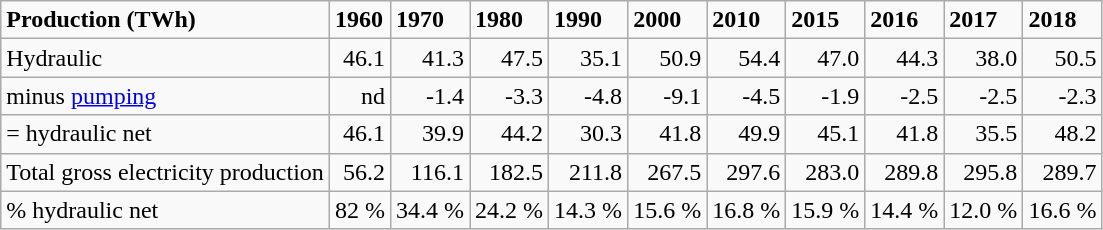<table class="wikitable">
<tr>
<td><strong>Production (TWh)</strong></td>
<td><strong>1960</strong></td>
<td><strong>1970</strong></td>
<td><strong>1980</strong></td>
<td><strong>1990</strong></td>
<td><strong>2000</strong></td>
<td><strong>2010</strong></td>
<td><strong>2015</strong></td>
<td><strong>2016</strong></td>
<td><strong>2017</strong></td>
<td><strong>2018</strong></td>
</tr>
<tr align="right">
<td align="left">Hydraulic</td>
<td>46.1</td>
<td>41.3</td>
<td>47.5</td>
<td>35.1</td>
<td>50.9</td>
<td>54.4</td>
<td>47.0</td>
<td>44.3</td>
<td>38.0</td>
<td>50.5</td>
</tr>
<tr align="right">
<td align="left">minus <a href='#'>pumping</a></td>
<td>nd</td>
<td>-1.4</td>
<td>-3.3</td>
<td>-4.8</td>
<td>-9.1</td>
<td>-4.5</td>
<td>-1.9</td>
<td>-2.5</td>
<td>-2.5</td>
<td>-2.3</td>
</tr>
<tr align="right">
<td align="left">= hydraulic  net</td>
<td>46.1</td>
<td>39.9</td>
<td>44.2</td>
<td>30.3</td>
<td>41.8</td>
<td>49.9</td>
<td>45.1</td>
<td>41.8</td>
<td>35.5</td>
<td>48.2</td>
</tr>
<tr align="right">
<td align="left">Total gross electricity production</td>
<td>56.2</td>
<td>116.1</td>
<td>182.5</td>
<td>211.8</td>
<td>267.5</td>
<td>297.6</td>
<td>283.0</td>
<td>289.8</td>
<td>295.8</td>
<td>289.7</td>
</tr>
<tr align="right">
<td align="left">% hydraulic  net</td>
<td>82 %</td>
<td>34.4 %</td>
<td>24.2 %</td>
<td>14.3 %</td>
<td>15.6 %</td>
<td>16.8 %</td>
<td>15.9 %</td>
<td>14.4 %</td>
<td>12.0 %</td>
<td>16.6 %</td>
</tr>
</table>
